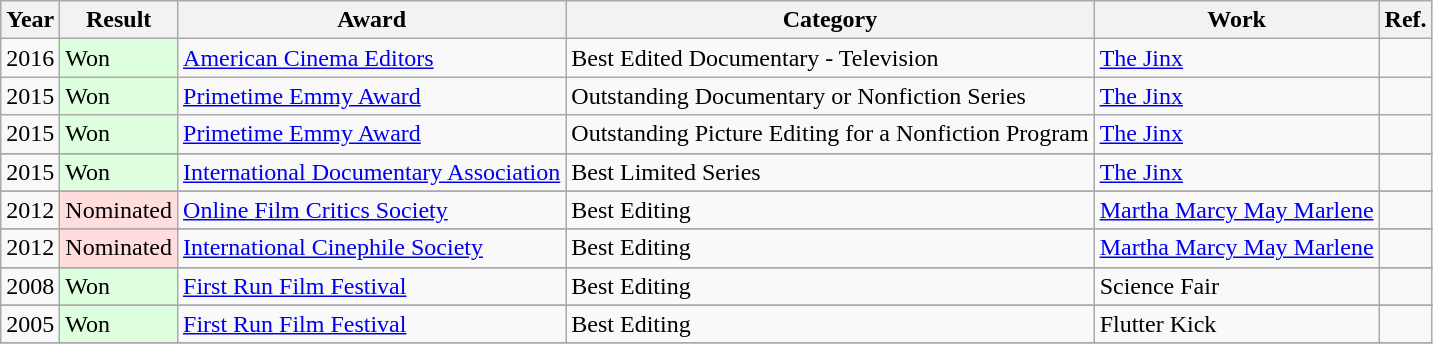<table class="wikitable">
<tr>
<th>Year</th>
<th>Result</th>
<th>Award</th>
<th>Category</th>
<th>Work</th>
<th>Ref.</th>
</tr>
<tr>
<td>2016</td>
<td style="background: #ddffdd">Won</td>
<td><a href='#'>American Cinema Editors</a></td>
<td>Best Edited Documentary - Television</td>
<td><a href='#'>The Jinx</a></td>
<td></td>
</tr>
<tr>
<td rowspan="1">2015</td>
<td style="background: #ddffdd">Won</td>
<td><a href='#'>Primetime Emmy Award</a></td>
<td>Outstanding Documentary or Nonfiction Series</td>
<td><a href='#'>The Jinx</a></td>
<td></td>
</tr>
<tr>
<td rowspan="1">2015</td>
<td style="background: #ddffdd">Won</td>
<td><a href='#'>Primetime Emmy Award</a></td>
<td>Outstanding Picture Editing for a Nonfiction Program</td>
<td><a href='#'>The Jinx</a></td>
<td></td>
</tr>
<tr>
</tr>
<tr>
<td rowspan="1">2015</td>
<td style="background: #ddffdd">Won</td>
<td><a href='#'>International Documentary Association</a></td>
<td>Best Limited Series</td>
<td><a href='#'>The Jinx</a></td>
<td></td>
</tr>
<tr>
</tr>
<tr>
<td rowspan="1">2012</td>
<td style="background: #ffdddd">Nominated</td>
<td><a href='#'>Online Film Critics Society</a></td>
<td>Best Editing</td>
<td><a href='#'>Martha Marcy May Marlene</a></td>
<td></td>
</tr>
<tr>
</tr>
<tr>
<td rowspan="1">2012</td>
<td style="background: #ffdddd">Nominated</td>
<td><a href='#'>International Cinephile Society</a></td>
<td>Best Editing</td>
<td><a href='#'>Martha Marcy May Marlene</a></td>
<td></td>
</tr>
<tr>
</tr>
<tr>
<td rowspan="1">2008</td>
<td style="background: #ddffdd">Won</td>
<td><a href='#'>First Run Film Festival</a></td>
<td>Best Editing</td>
<td>Science Fair</td>
<td></td>
</tr>
<tr>
</tr>
<tr>
<td rowspan="1">2005</td>
<td style="background: #ddffdd">Won</td>
<td><a href='#'>First Run Film Festival</a></td>
<td>Best Editing</td>
<td>Flutter Kick</td>
<td></td>
</tr>
<tr>
</tr>
</table>
